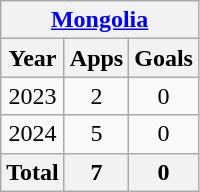<table class="wikitable" style="text-align:center">
<tr>
<th colspan=3><a href='#'>Mongolia</a></th>
</tr>
<tr>
<th>Year</th>
<th>Apps</th>
<th>Goals</th>
</tr>
<tr>
<td>2023</td>
<td>2</td>
<td>0</td>
</tr>
<tr>
<td>2024</td>
<td>5</td>
<td>0</td>
</tr>
<tr>
<th>Total</th>
<th>7</th>
<th>0</th>
</tr>
</table>
